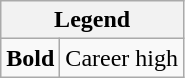<table class="wikitable mw-collapsible mw-collapsed">
<tr>
<th colspan="2">Legend</th>
</tr>
<tr>
<td><strong>Bold</strong></td>
<td>Career high</td>
</tr>
</table>
